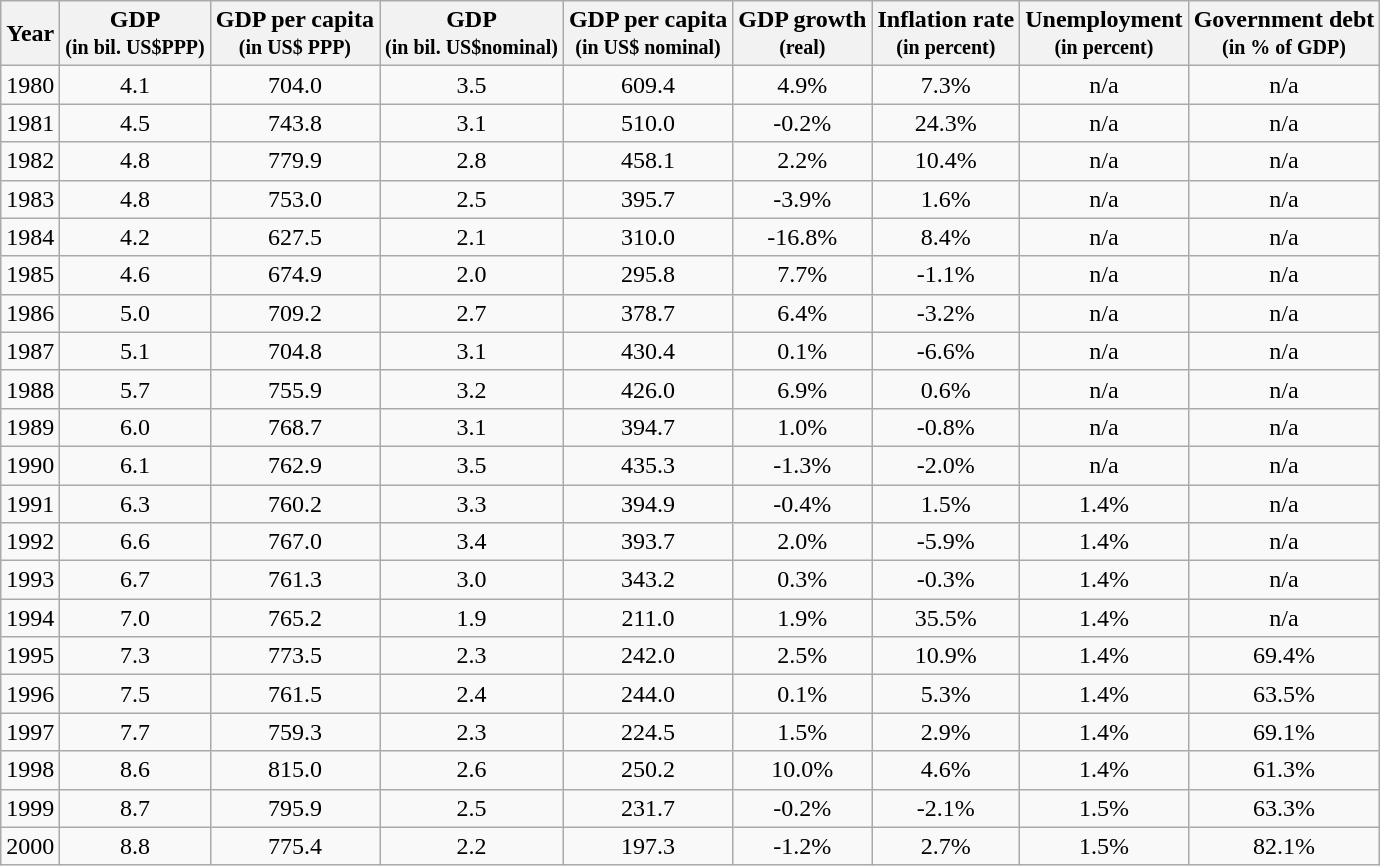<table class="wikitable" style="text-align:center;">
<tr>
<th>Year</th>
<th>GDP<br><small>(in bil. US$PPP)</small></th>
<th>GDP per capita<br><small>(in US$ PPP)</small></th>
<th>GDP<br><small>(in bil. US$nominal)</small></th>
<th>GDP per capita<br><small>(in US$ nominal)</small></th>
<th>GDP growth<br><small>(real)</small></th>
<th>Inflation rate<br><small>(in percent)</small></th>
<th>Unemployment<br><small>(in percent)</small></th>
<th>Government debt<br><small>(in % of GDP)</small></th>
</tr>
<tr>
<td>1980</td>
<td>4.1</td>
<td>704.0</td>
<td>3.5</td>
<td>609.4</td>
<td>4.9%</td>
<td>7.3%</td>
<td>n/a</td>
<td>n/a</td>
</tr>
<tr>
<td>1981</td>
<td>4.5</td>
<td>743.8</td>
<td>3.1</td>
<td>510.0</td>
<td>-0.2%</td>
<td>24.3%</td>
<td>n/a</td>
<td>n/a</td>
</tr>
<tr>
<td>1982</td>
<td>4.8</td>
<td>779.9</td>
<td>2.8</td>
<td>458.1</td>
<td>2.2%</td>
<td>10.4%</td>
<td>n/a</td>
<td>n/a</td>
</tr>
<tr>
<td>1983</td>
<td>4.8</td>
<td>753.0</td>
<td>2.5</td>
<td>395.7</td>
<td>-3.9%</td>
<td>1.6%</td>
<td>n/a</td>
<td>n/a</td>
</tr>
<tr>
<td>1984</td>
<td>4.2</td>
<td>627.5</td>
<td>2.1</td>
<td>310.0</td>
<td>-16.8%</td>
<td>8.4%</td>
<td>n/a</td>
<td>n/a</td>
</tr>
<tr>
<td>1985</td>
<td>4.6</td>
<td>674.9</td>
<td>2.0</td>
<td>295.8</td>
<td>7.7%</td>
<td>-1.1%</td>
<td>n/a</td>
<td>n/a</td>
</tr>
<tr>
<td>1986</td>
<td>5.0</td>
<td>709.2</td>
<td>2.7</td>
<td>378.7</td>
<td>6.4%</td>
<td>-3.2%</td>
<td>n/a</td>
<td>n/a</td>
</tr>
<tr>
<td>1987</td>
<td>5.1</td>
<td>704.8</td>
<td>3.1</td>
<td>430.4</td>
<td>0.1%</td>
<td>-6.6%</td>
<td>n/a</td>
<td>n/a</td>
</tr>
<tr>
<td>1988</td>
<td>5.7</td>
<td>755.9</td>
<td>3.2</td>
<td>426.0</td>
<td>6.9%</td>
<td>0.6%</td>
<td>n/a</td>
<td>n/a</td>
</tr>
<tr>
<td>1989</td>
<td>6.0</td>
<td>768.7</td>
<td>3.1</td>
<td>394.7</td>
<td>1.0%</td>
<td>-0.8%</td>
<td>n/a</td>
<td>n/a</td>
</tr>
<tr>
<td>1990</td>
<td>6.1</td>
<td>762.9</td>
<td>3.5</td>
<td>435.3</td>
<td>-1.3%</td>
<td>-2.0%</td>
<td>n/a</td>
<td>n/a</td>
</tr>
<tr>
<td>1991</td>
<td>6.3</td>
<td>760.2</td>
<td>3.3</td>
<td>394.9</td>
<td>-0.4%</td>
<td>1.5%</td>
<td>1.4%</td>
<td>n/a</td>
</tr>
<tr>
<td>1992</td>
<td>6.6</td>
<td>767.0</td>
<td>3.4</td>
<td>393.7</td>
<td>2.0%</td>
<td>-5.9%</td>
<td>1.4%</td>
<td>n/a</td>
</tr>
<tr>
<td>1993</td>
<td>6.7</td>
<td>761.3</td>
<td>3.0</td>
<td>343.2</td>
<td>0.3%</td>
<td>-0.3%</td>
<td>1.4%</td>
<td>n/a</td>
</tr>
<tr>
<td>1994</td>
<td>7.0</td>
<td>765.2</td>
<td>1.9</td>
<td>211.0</td>
<td>1.9%</td>
<td>35.5%</td>
<td>1.4%</td>
<td>n/a</td>
</tr>
<tr>
<td>1995</td>
<td>7.3</td>
<td>773.5</td>
<td>2.3</td>
<td>242.0</td>
<td>2.5%</td>
<td>10.9%</td>
<td>1.4%</td>
<td>69.4%</td>
</tr>
<tr>
<td>1996</td>
<td>7.5</td>
<td>761.5</td>
<td>2.4</td>
<td>244.0</td>
<td>0.1%</td>
<td>5.3%</td>
<td>1.4%</td>
<td>63.5%</td>
</tr>
<tr>
<td>1997</td>
<td>7.7</td>
<td>759.3</td>
<td>2.3</td>
<td>224.5</td>
<td>1.5%</td>
<td>2.9%</td>
<td>1.4%</td>
<td>69.1%</td>
</tr>
<tr>
<td>1998</td>
<td>8.6</td>
<td>815.0</td>
<td>2.6</td>
<td>250.2</td>
<td>10.0%</td>
<td>4.6%</td>
<td>1.4%</td>
<td>61.3%</td>
</tr>
<tr>
<td>1999</td>
<td>8.7</td>
<td>795.9</td>
<td>2.5</td>
<td>231.7</td>
<td>-0.2%</td>
<td>-2.1%</td>
<td>1.5%</td>
<td>63.3%</td>
</tr>
<tr>
<td>2000</td>
<td>8.8</td>
<td>775.4</td>
<td>2.2</td>
<td>197.3</td>
<td>-1.2%</td>
<td>2.7%</td>
<td>1.5%</td>
<td>82.1%</td>
</tr>
</table>
